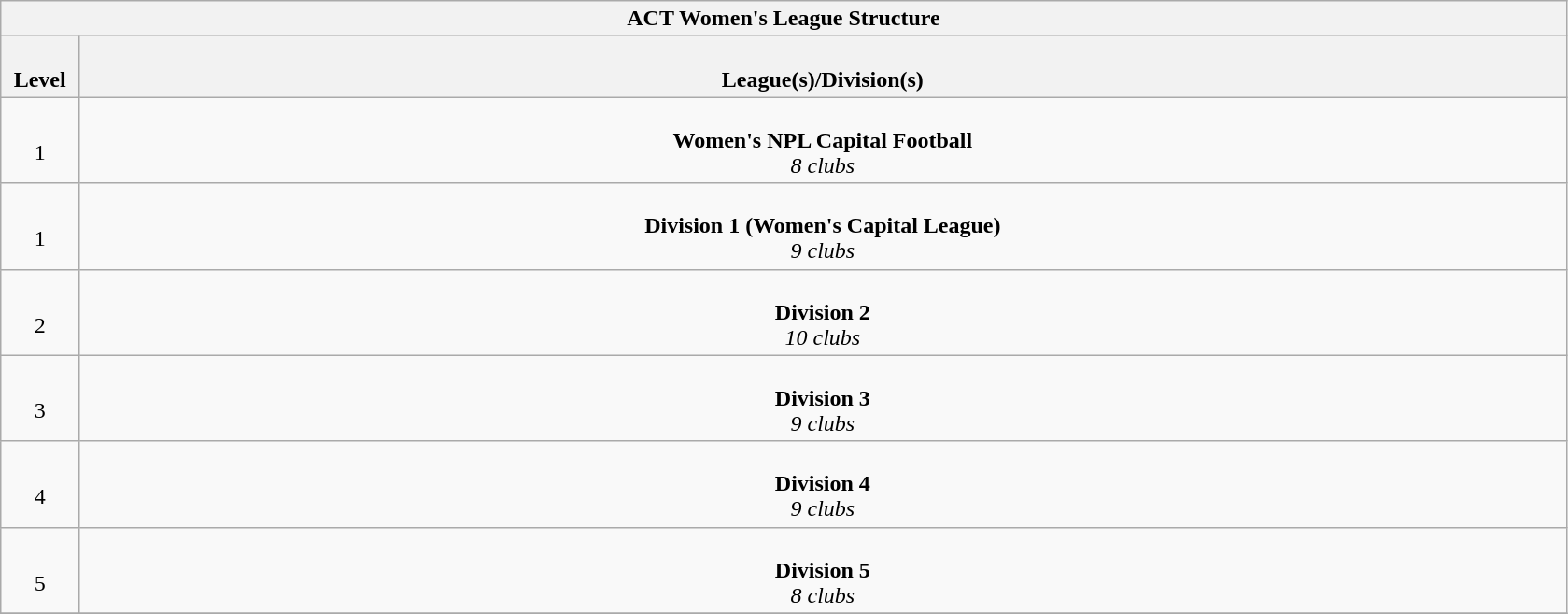<table class="wikitable collapsible collapsed" style="text-align: center">
<tr>
<th colspan="2">ACT Women's League Structure</th>
</tr>
<tr>
<th colspan="1" width="4%"><br>Level</th>
<th colspan="6" width="76%"><br>League(s)/Division(s)</th>
</tr>
<tr>
<td colspan="1" width="4%"><br>1</td>
<td colspan="6" width="76%"><br><strong>Women's NPL Capital Football</strong><br>
<em>8 clubs</em></td>
</tr>
<tr>
<td colspan="1" width="4%"><br>1</td>
<td colspan="6" width="76%"><br><strong>Division 1 (Women's Capital League)</strong><br>
<em>9 clubs</em></td>
</tr>
<tr>
<td colspan="1" width="4%"><br>2</td>
<td colspan="6" width="76%"><br><strong>Division 2</strong><br>
<em>10 clubs</em></td>
</tr>
<tr>
<td colspan="1" width="4%"><br>3</td>
<td colspan="6" width="76%"><br><strong>Division 3</strong><br>
<em>9 clubs</em></td>
</tr>
<tr>
<td colspan="1" width="4%"><br>4</td>
<td colspan="6" width="76%"><br><strong>Division 4</strong><br>
<em>9 clubs</em></td>
</tr>
<tr>
<td colspan="1" width="4%"><br>5</td>
<td colspan="6" width="76%"><br><strong>Division 5</strong><br>
<em>8 clubs</em></td>
</tr>
<tr>
</tr>
</table>
